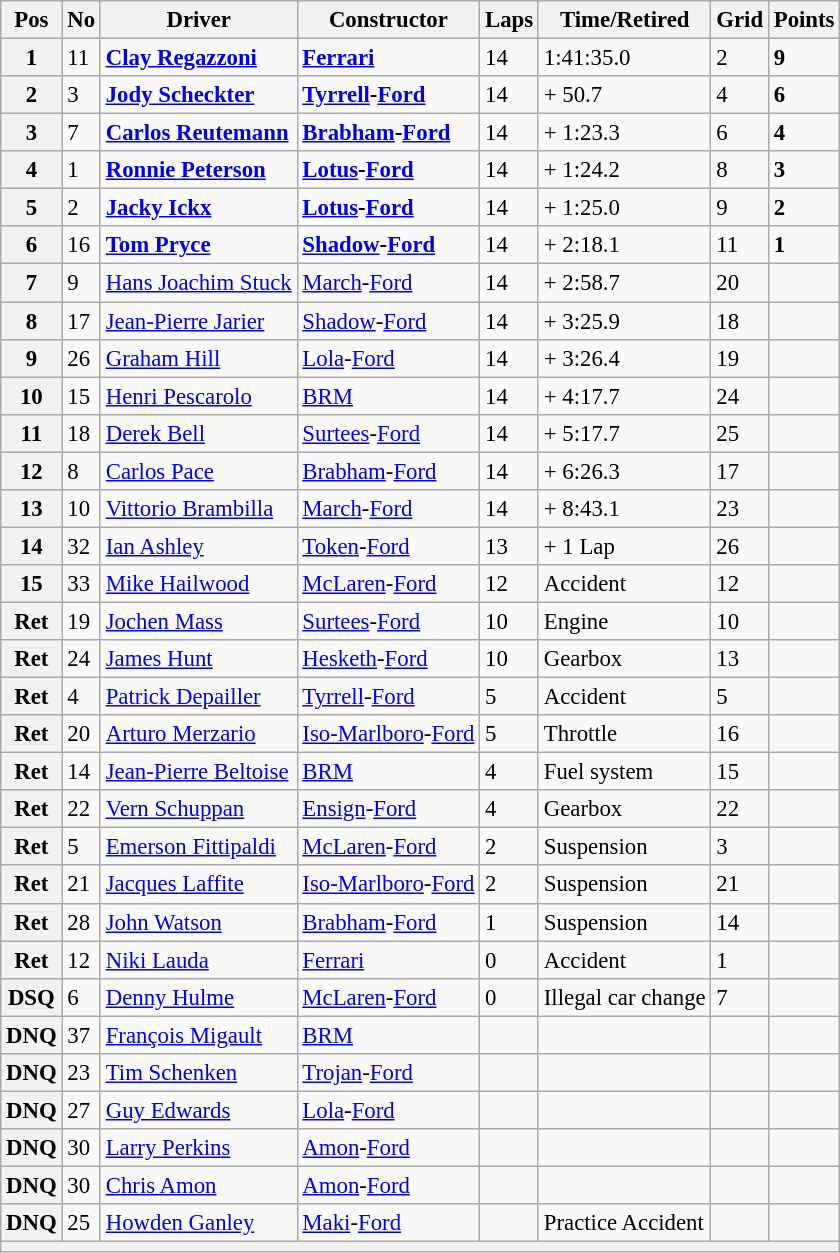<table class="wikitable" style="font-size: 95%">
<tr>
<th>Pos</th>
<th>No</th>
<th>Driver</th>
<th>Constructor</th>
<th>Laps</th>
<th>Time/Retired</th>
<th>Grid</th>
<th>Points</th>
</tr>
<tr>
<th>1</th>
<td>11</td>
<td> <strong><a href='#'>Clay Regazzoni</a></strong></td>
<td><strong><a href='#'>Ferrari</a></strong></td>
<td>14</td>
<td>1:41:35.0</td>
<td>2</td>
<td><strong>9</strong></td>
</tr>
<tr>
<th>2</th>
<td>3</td>
<td> <strong><a href='#'>Jody Scheckter</a></strong></td>
<td><strong><a href='#'>Tyrrell</a>-<a href='#'>Ford</a></strong></td>
<td>14</td>
<td>+ 50.7</td>
<td>4</td>
<td><strong>6</strong></td>
</tr>
<tr>
<th>3</th>
<td>7</td>
<td> <strong><a href='#'>Carlos Reutemann</a></strong></td>
<td><strong><a href='#'>Brabham</a>-<a href='#'>Ford</a></strong></td>
<td>14</td>
<td>+ 1:23.3</td>
<td>6</td>
<td><strong>4</strong></td>
</tr>
<tr>
<th>4</th>
<td>1</td>
<td> <strong><a href='#'>Ronnie Peterson</a></strong></td>
<td><strong><a href='#'>Lotus</a>-<a href='#'>Ford</a></strong></td>
<td>14</td>
<td>+ 1:24.2</td>
<td>8</td>
<td><strong>3</strong></td>
</tr>
<tr>
<th>5</th>
<td>2</td>
<td> <strong><a href='#'>Jacky Ickx</a></strong></td>
<td><strong><a href='#'>Lotus</a>-<a href='#'>Ford</a></strong></td>
<td>14</td>
<td>+ 1:25.0</td>
<td>9</td>
<td><strong>2</strong></td>
</tr>
<tr>
<th>6</th>
<td>16</td>
<td> <strong><a href='#'>Tom Pryce</a></strong></td>
<td><strong><a href='#'>Shadow</a>-<a href='#'>Ford</a></strong></td>
<td>14</td>
<td>+ 2:18.1</td>
<td>11</td>
<td><strong>1</strong></td>
</tr>
<tr>
<th>7</th>
<td>9</td>
<td> <a href='#'>Hans Joachim Stuck</a></td>
<td><a href='#'>March</a>-<a href='#'>Ford</a></td>
<td>14</td>
<td>+ 2:58.7</td>
<td>20</td>
<td> </td>
</tr>
<tr>
<th>8</th>
<td>17</td>
<td> <a href='#'>Jean-Pierre Jarier</a></td>
<td><a href='#'>Shadow</a>-<a href='#'>Ford</a></td>
<td>14</td>
<td>+ 3:25.9</td>
<td>18</td>
<td> </td>
</tr>
<tr>
<th>9</th>
<td>26</td>
<td> <a href='#'>Graham Hill</a></td>
<td><a href='#'>Lola</a>-<a href='#'>Ford</a></td>
<td>14</td>
<td>+ 3:26.4</td>
<td>19</td>
<td> </td>
</tr>
<tr>
<th>10</th>
<td>15</td>
<td> <a href='#'>Henri Pescarolo</a></td>
<td><a href='#'>BRM</a></td>
<td>14</td>
<td>+ 4:17.7</td>
<td>24</td>
<td> </td>
</tr>
<tr>
<th>11</th>
<td>18</td>
<td> <a href='#'>Derek Bell</a></td>
<td><a href='#'>Surtees</a>-<a href='#'>Ford</a></td>
<td>14</td>
<td>+ 5:17.7</td>
<td>25</td>
<td> </td>
</tr>
<tr>
<th>12</th>
<td>8</td>
<td> <a href='#'>Carlos Pace</a></td>
<td><a href='#'>Brabham</a>-<a href='#'>Ford</a></td>
<td>14</td>
<td>+ 6:26.3</td>
<td>17</td>
<td> </td>
</tr>
<tr>
<th>13</th>
<td>10</td>
<td> <a href='#'>Vittorio Brambilla</a></td>
<td><a href='#'>March</a>-<a href='#'>Ford</a></td>
<td>14</td>
<td>+ 8:43.1</td>
<td>23</td>
<td> </td>
</tr>
<tr>
<th>14</th>
<td>32</td>
<td> <a href='#'>Ian Ashley</a></td>
<td><a href='#'>Token</a>-<a href='#'>Ford</a></td>
<td>13</td>
<td>+ 1 Lap</td>
<td>26</td>
<td> </td>
</tr>
<tr>
<th>15</th>
<td>33</td>
<td> <a href='#'>Mike Hailwood</a></td>
<td><a href='#'>McLaren</a>-<a href='#'>Ford</a></td>
<td>12</td>
<td>Accident</td>
<td>12</td>
<td> </td>
</tr>
<tr>
<th>Ret</th>
<td>19</td>
<td> <a href='#'>Jochen Mass</a></td>
<td><a href='#'>Surtees</a>-<a href='#'>Ford</a></td>
<td>10</td>
<td>Engine</td>
<td>10</td>
<td> </td>
</tr>
<tr>
<th>Ret</th>
<td>24</td>
<td> <a href='#'>James Hunt</a></td>
<td><a href='#'>Hesketh</a>-<a href='#'>Ford</a></td>
<td>10</td>
<td>Gearbox</td>
<td>13</td>
<td> </td>
</tr>
<tr>
<th>Ret</th>
<td>4</td>
<td> <a href='#'>Patrick Depailler</a></td>
<td><a href='#'>Tyrrell</a>-<a href='#'>Ford</a></td>
<td>5</td>
<td>Accident</td>
<td>5</td>
<td> </td>
</tr>
<tr>
<th>Ret</th>
<td>20</td>
<td> <a href='#'>Arturo Merzario</a></td>
<td><a href='#'>Iso-Marlboro</a>-<a href='#'>Ford</a></td>
<td>5</td>
<td>Throttle</td>
<td>16</td>
<td> </td>
</tr>
<tr>
<th>Ret</th>
<td>14</td>
<td> <a href='#'>Jean-Pierre Beltoise</a></td>
<td><a href='#'>BRM</a></td>
<td>4</td>
<td>Fuel system</td>
<td>15</td>
<td> </td>
</tr>
<tr>
<th>Ret</th>
<td>22</td>
<td> <a href='#'>Vern Schuppan</a></td>
<td><a href='#'>Ensign</a>-<a href='#'>Ford</a></td>
<td>4</td>
<td>Gearbox</td>
<td>22</td>
<td> </td>
</tr>
<tr>
<th>Ret</th>
<td>5</td>
<td> <a href='#'>Emerson Fittipaldi</a></td>
<td><a href='#'>McLaren</a>-<a href='#'>Ford</a></td>
<td>2</td>
<td>Suspension</td>
<td>3</td>
<td> </td>
</tr>
<tr>
<th>Ret</th>
<td>21</td>
<td> <a href='#'>Jacques Laffite</a></td>
<td><a href='#'>Iso-Marlboro</a>-<a href='#'>Ford</a></td>
<td>2</td>
<td>Suspension</td>
<td>21</td>
<td> </td>
</tr>
<tr>
<th>Ret</th>
<td>28</td>
<td> <a href='#'>John Watson</a></td>
<td><a href='#'>Brabham</a>-<a href='#'>Ford</a></td>
<td>1</td>
<td>Suspension</td>
<td>14</td>
<td> </td>
</tr>
<tr>
<th>Ret</th>
<td>12</td>
<td> <a href='#'>Niki Lauda</a></td>
<td><a href='#'>Ferrari</a></td>
<td>0</td>
<td>Accident</td>
<td>1</td>
<td> </td>
</tr>
<tr>
<th>DSQ</th>
<td>6</td>
<td> <a href='#'>Denny Hulme</a></td>
<td><a href='#'>McLaren</a>-<a href='#'>Ford</a></td>
<td>0</td>
<td>Illegal car change</td>
<td>7</td>
<td> </td>
</tr>
<tr>
<th>DNQ</th>
<td>37</td>
<td> <a href='#'>François Migault</a></td>
<td><a href='#'>BRM</a></td>
<td> </td>
<td> </td>
<td> </td>
<td> </td>
</tr>
<tr>
<th>DNQ</th>
<td>23</td>
<td> <a href='#'>Tim Schenken</a></td>
<td><a href='#'>Trojan</a>-<a href='#'>Ford</a></td>
<td> </td>
<td> </td>
<td> </td>
<td> </td>
</tr>
<tr>
<th>DNQ</th>
<td>27</td>
<td> <a href='#'>Guy Edwards</a></td>
<td><a href='#'>Lola</a>-<a href='#'>Ford</a></td>
<td> </td>
<td> </td>
<td> </td>
<td> </td>
</tr>
<tr>
<th>DNQ</th>
<td>30</td>
<td> <a href='#'>Larry Perkins</a></td>
<td><a href='#'>Amon</a>-<a href='#'>Ford</a></td>
<td> </td>
<td> </td>
<td> </td>
<td> </td>
</tr>
<tr>
<th>DNQ</th>
<td>30</td>
<td> <a href='#'>Chris Amon</a></td>
<td><a href='#'>Amon</a>-<a href='#'>Ford</a></td>
<td> </td>
<td> </td>
<td> </td>
<td> </td>
</tr>
<tr>
<th>DNQ</th>
<td>25</td>
<td> <a href='#'>Howden Ganley</a></td>
<td><a href='#'>Maki</a>-<a href='#'>Ford</a></td>
<td> </td>
<td>Practice Accident</td>
<td> </td>
<td> </td>
</tr>
<tr>
<th colspan="8"></th>
</tr>
</table>
